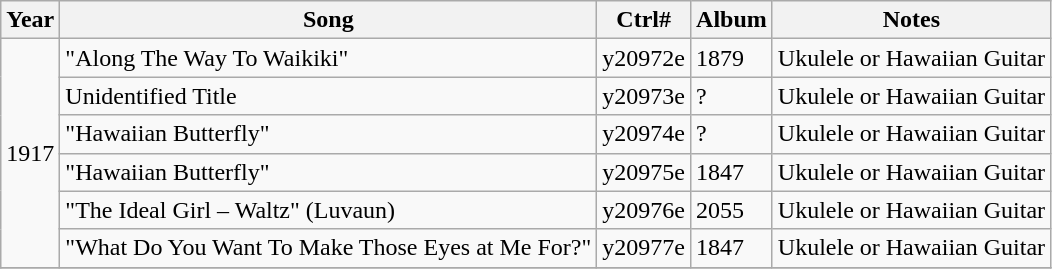<table class="wikitable">
<tr>
<th>Year</th>
<th>Song</th>
<th>Ctrl#</th>
<th>Album</th>
<th>Notes</th>
</tr>
<tr>
<td rowspan=6>1917</td>
<td>"Along The Way To Waikiki"</td>
<td>y20972e</td>
<td>1879</td>
<td>Ukulele or Hawaiian Guitar</td>
</tr>
<tr>
<td>Unidentified Title</td>
<td>y20973e</td>
<td>?</td>
<td>Ukulele or Hawaiian Guitar</td>
</tr>
<tr>
<td>"Hawaiian Butterfly"</td>
<td>y20974e</td>
<td>?</td>
<td>Ukulele or Hawaiian Guitar</td>
</tr>
<tr>
<td>"Hawaiian Butterfly"</td>
<td>y20975e</td>
<td>1847</td>
<td>Ukulele or Hawaiian Guitar</td>
</tr>
<tr>
<td>"The Ideal Girl – Waltz" (Luvaun)</td>
<td>y20976e</td>
<td>2055</td>
<td>Ukulele or Hawaiian Guitar</td>
</tr>
<tr>
<td>"What Do You Want To Make Those Eyes at Me For?"</td>
<td>y20977e</td>
<td>1847</td>
<td>Ukulele or Hawaiian Guitar</td>
</tr>
<tr>
</tr>
</table>
